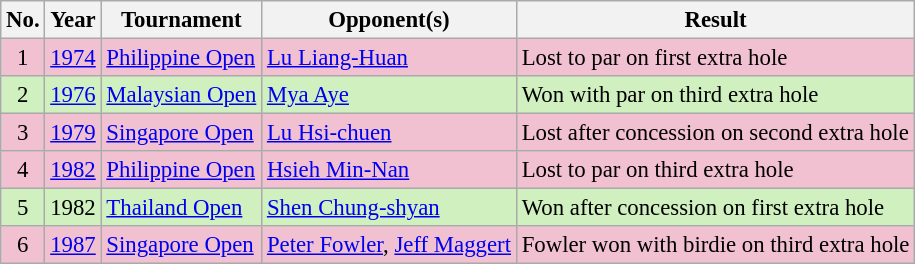<table class="wikitable" style="font-size:95%;">
<tr>
<th>No.</th>
<th>Year</th>
<th>Tournament</th>
<th>Opponent(s)</th>
<th>Result</th>
</tr>
<tr style="background:#F2C1D1;">
<td align=center>1</td>
<td><a href='#'>1974</a></td>
<td><a href='#'>Philippine Open</a></td>
<td> <a href='#'>Lu Liang-Huan</a></td>
<td>Lost to par on first extra hole</td>
</tr>
<tr style="background:#D0F0C0;">
<td align=center>2</td>
<td><a href='#'>1976</a></td>
<td><a href='#'>Malaysian Open</a></td>
<td> <a href='#'>Mya Aye</a></td>
<td>Won with par on third extra hole</td>
</tr>
<tr style="background:#F2C1D1;">
<td align=center>3</td>
<td><a href='#'>1979</a></td>
<td><a href='#'>Singapore Open</a></td>
<td> <a href='#'>Lu Hsi-chuen</a></td>
<td>Lost after concession on second extra hole</td>
</tr>
<tr style="background:#F2C1D1;">
<td align=center>4</td>
<td><a href='#'>1982</a></td>
<td><a href='#'>Philippine Open</a></td>
<td> <a href='#'>Hsieh Min-Nan</a></td>
<td>Lost to par on third extra hole</td>
</tr>
<tr style="background:#D0F0C0;">
<td align=center>5</td>
<td>1982</td>
<td><a href='#'>Thailand Open</a></td>
<td> <a href='#'>Shen Chung-shyan</a></td>
<td>Won after concession on first extra hole</td>
</tr>
<tr style="background:#F2C1D1;">
<td align=center>6</td>
<td><a href='#'>1987</a></td>
<td><a href='#'>Singapore Open</a></td>
<td> <a href='#'>Peter Fowler</a>,  <a href='#'>Jeff Maggert</a></td>
<td>Fowler won with birdie on third extra hole</td>
</tr>
</table>
